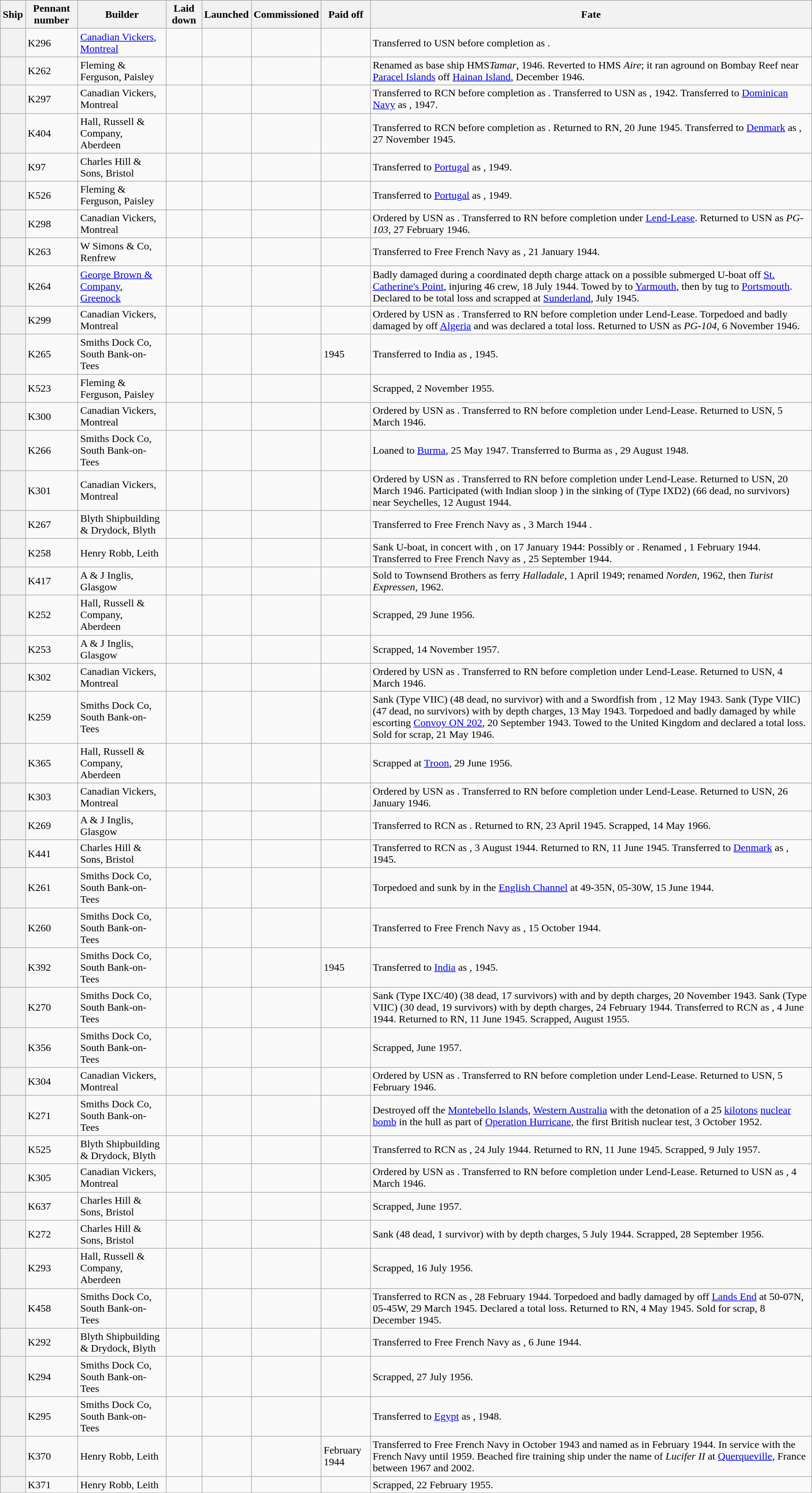<table class="wikitable sortable nowraplinks plainrowheaders">
<tr>
<th scope="col">Ship</th>
<th scope="col">Pennant number</th>
<th scope="col">Builder</th>
<th scope="col">Laid down</th>
<th scope="col">Launched</th>
<th scope="col">Commissioned</th>
<th scope="col">Paid off</th>
<th scope="col">Fate</th>
</tr>
<tr>
<th scope="row"></th>
<td>K296</td>
<td><a href='#'>Canadian Vickers</a>, <a href='#'>Montreal</a></td>
<td></td>
<td></td>
<td></td>
<td></td>
<td>Transferred to USN before completion as .</td>
</tr>
<tr>
<th scope="row"></th>
<td>K262</td>
<td>Fleming & Ferguson, Paisley</td>
<td></td>
<td></td>
<td></td>
<td></td>
<td>Renamed as base ship HMS<em>Tamar</em>, 1946.  Reverted to HMS <em>Aire</em>; it ran aground on Bombay Reef near <a href='#'>Paracel Islands</a> off <a href='#'>Hainan Island</a>, December 1946.</td>
</tr>
<tr>
<th scope="row"></th>
<td>K297</td>
<td>Canadian Vickers, Montreal</td>
<td></td>
<td></td>
<td></td>
<td></td>
<td>Transferred to RCN before completion as .  Transferred to USN as , 1942.  Transferred to <a href='#'>Dominican Navy</a> as , 1947.</td>
</tr>
<tr>
<th scope="row"></th>
<td>K404</td>
<td>Hall, Russell & Company, Aberdeen</td>
<td></td>
<td></td>
<td></td>
<td></td>
<td>Transferred to RCN before completion as .  Returned to RN, 20 June 1945.  Transferred to <a href='#'>Denmark</a> as , 27 November 1945.</td>
</tr>
<tr>
<th scope="row"></th>
<td>K97</td>
<td>Charles Hill & Sons, Bristol</td>
<td></td>
<td></td>
<td></td>
<td></td>
<td>Transferred to <a href='#'>Portugal</a> as , 1949.</td>
</tr>
<tr>
<th scope="row"></th>
<td>K526</td>
<td>Fleming & Ferguson, Paisley</td>
<td></td>
<td></td>
<td></td>
<td></td>
<td>Transferred to <a href='#'>Portugal</a> as , 1949.</td>
</tr>
<tr>
<th scope="row"></th>
<td>K298</td>
<td>Canadian Vickers, Montreal</td>
<td></td>
<td></td>
<td></td>
<td></td>
<td>Ordered by USN as .  Transferred to RN before completion under <a href='#'>Lend-Lease</a>.  Returned to USN as <em>PG-103</em>, 27 February 1946.</td>
</tr>
<tr>
<th scope="row"></th>
<td>K263</td>
<td>W Simons & Co, Renfrew</td>
<td></td>
<td></td>
<td></td>
<td></td>
<td>Transferred to Free French Navy as , 21 January 1944.</td>
</tr>
<tr>
<th scope="row"></th>
<td>K264</td>
<td><a href='#'>George Brown & Company</a>, <a href='#'>Greenock</a></td>
<td></td>
<td></td>
<td></td>
<td></td>
<td>Badly damaged during a coordinated depth charge attack on a possible submerged U-boat off <a href='#'>St. Catherine's Point</a>, injuring 46 crew, 18 July 1944.  Towed by  to <a href='#'>Yarmouth</a>, then by tug to <a href='#'>Portsmouth</a>.  Declared to be total loss and scrapped at <a href='#'>Sunderland</a>, July 1945.</td>
</tr>
<tr>
<th scope="row"></th>
<td>K299</td>
<td>Canadian Vickers, Montreal</td>
<td></td>
<td></td>
<td></td>
<td></td>
<td>Ordered by USN as .  Transferred to RN before completion under Lend-Lease.  Torpedoed and badly damaged by  off <a href='#'>Algeria</a> and was declared a total loss.  Returned to USN as <em>PG-104</em>, 6 November 1946.</td>
</tr>
<tr>
<th scope="row"></th>
<td>K265</td>
<td>Smiths Dock Co, South Bank-on-Tees</td>
<td></td>
<td></td>
<td></td>
<td>1945</td>
<td>Transferred to India as , 1945.</td>
</tr>
<tr>
<th scope="row"></th>
<td>K523</td>
<td>Fleming & Ferguson, Paisley</td>
<td></td>
<td></td>
<td></td>
<td></td>
<td>Scrapped, 2 November 1955.</td>
</tr>
<tr>
<th scope="row"></th>
<td>K300</td>
<td>Canadian Vickers, Montreal</td>
<td></td>
<td></td>
<td></td>
<td></td>
<td>Ordered by USN as .  Transferred to RN before completion under Lend-Lease.  Returned to USN, 5 March 1946.</td>
</tr>
<tr>
<th scope="row"></th>
<td>K266</td>
<td>Smiths Dock Co, South Bank-on-Tees</td>
<td></td>
<td></td>
<td></td>
<td></td>
<td>Loaned to <a href='#'>Burma</a>, 25 May 1947.  Transferred to Burma as , 29 August 1948.</td>
</tr>
<tr>
<th scope="row"></th>
<td>K301</td>
<td>Canadian Vickers, Montreal</td>
<td></td>
<td></td>
<td></td>
<td></td>
<td>Ordered by USN as .  Transferred to RN before completion under Lend-Lease.  Returned to USN, 20 March 1946. Participated (with Indian sloop ) in the sinking of  (Type IXD2) (66 dead, no survivors) near Seychelles, 12 August 1944.</td>
</tr>
<tr>
<th scope="row"></th>
<td>K267</td>
<td>Blyth Shipbuilding & Drydock, Blyth</td>
<td></td>
<td></td>
<td></td>
<td></td>
<td>Transferred to Free French Navy as , 3 March 1944 .</td>
</tr>
<tr>
<th scope="row"></th>
<td>K258</td>
<td>Henry Robb, Leith</td>
<td></td>
<td></td>
<td></td>
<td></td>
<td>Sank U-boat, in concert with , on 17 January 1944: Possibly  or . Renamed , 1 February 1944.  Transferred to Free French Navy as , 25 September 1944.</td>
</tr>
<tr>
<th scope="row"></th>
<td>K417</td>
<td>A & J Inglis, Glasgow</td>
<td></td>
<td></td>
<td></td>
<td></td>
<td>Sold to Townsend Brothers as ferry <em>Halladale</em>, 1 April 1949; renamed <em>Norden</em>, 1962, then <em>Turist Expressen</em>, 1962.</td>
</tr>
<tr>
<th scope="row"></th>
<td>K252</td>
<td>Hall, Russell & Company, Aberdeen</td>
<td></td>
<td></td>
<td></td>
<td></td>
<td>Scrapped, 29 June 1956.</td>
</tr>
<tr>
<th scope="row"></th>
<td>K253</td>
<td>A & J Inglis, Glasgow</td>
<td></td>
<td></td>
<td></td>
<td></td>
<td>Scrapped, 14 November 1957.</td>
</tr>
<tr>
<th scope="row"></th>
<td>K302</td>
<td>Canadian Vickers, Montreal</td>
<td></td>
<td></td>
<td></td>
<td></td>
<td>Ordered by USN as .  Transferred to RN before completion under Lend-Lease.  Returned to USN, 4 March 1946.</td>
</tr>
<tr>
<th scope="row"></th>
<td>K259</td>
<td>Smiths Dock Co, South Bank-on-Tees</td>
<td></td>
<td></td>
<td></td>
<td></td>
<td>Sank  (Type VIIC) (48 dead, no survivor) with  and a Swordfish from , 12 May 1943. Sank   (Type VIIC) (47 dead, no survivors) with  by depth charges, 13 May 1943. Torpedoed and badly damaged by  while escorting <a href='#'>Convoy ON 202</a>, 20 September 1943.  Towed to the United Kingdom and declared a total loss.  Sold for scrap, 21 May 1946.</td>
</tr>
<tr>
<th scope="row"></th>
<td>K365</td>
<td>Hall, Russell & Company, Aberdeen</td>
<td></td>
<td></td>
<td></td>
<td></td>
<td>Scrapped at <a href='#'>Troon</a>, 29 June 1956.</td>
</tr>
<tr>
<th scope="row"></th>
<td>K303</td>
<td>Canadian Vickers, Montreal</td>
<td></td>
<td></td>
<td></td>
<td></td>
<td>Ordered by USN as .  Transferred to RN before completion under Lend-Lease.  Returned to USN, 26 January 1946.</td>
</tr>
<tr>
<th scope="row"></th>
<td>K269</td>
<td>A & J Inglis, Glasgow</td>
<td></td>
<td></td>
<td></td>
<td></td>
<td>Transferred to RCN as .  Returned to RN, 23 April 1945.  Scrapped, 14 May 1966.</td>
</tr>
<tr>
<th scope="row"></th>
<td>K441</td>
<td>Charles Hill & Sons, Bristol</td>
<td></td>
<td></td>
<td></td>
<td></td>
<td>Transferred to RCN as , 3 August 1944.  Returned to RN, 11 June 1945.  Transferred to <a href='#'>Denmark</a> as , 1945.</td>
</tr>
<tr>
<th scope="row"></th>
<td>K261</td>
<td>Smiths Dock Co, South Bank-on-Tees</td>
<td></td>
<td></td>
<td></td>
<td></td>
<td>Torpedoed and sunk by  in the <a href='#'>English Channel</a> at 49-35N, 05-30W, 15 June 1944.</td>
</tr>
<tr>
<th scope="row"></th>
<td>K260</td>
<td>Smiths Dock Co, South Bank-on-Tees</td>
<td></td>
<td></td>
<td></td>
<td></td>
<td>Transferred to Free French Navy as , 15 October 1944.</td>
</tr>
<tr>
<th scope="row"></th>
<td>K392</td>
<td>Smiths Dock Co, South Bank-on-Tees</td>
<td></td>
<td></td>
<td></td>
<td>1945</td>
<td>Transferred to <a href='#'>India</a> as , 1945.</td>
</tr>
<tr>
<th scope="row"></th>
<td>K270</td>
<td>Smiths Dock Co, South Bank-on-Tees</td>
<td></td>
<td></td>
<td></td>
<td></td>
<td>Sank  (Type IXC/40) (38 dead, 17 survivors) with  and  by depth charges, 20 November 1943. Sank   (Type VIIC) (30 dead, 19 survivors) with  by depth charges, 24 February 1944. Transferred to RCN as , 4 June 1944.  Returned to RN, 11 June 1945.  Scrapped, August 1955.</td>
</tr>
<tr>
<th scope="row"></th>
<td>K356</td>
<td>Smiths Dock Co, South Bank-on-Tees</td>
<td></td>
<td></td>
<td></td>
<td></td>
<td>Scrapped, June 1957.</td>
</tr>
<tr>
<th scope="row"></th>
<td>K304</td>
<td>Canadian Vickers, Montreal</td>
<td></td>
<td></td>
<td></td>
<td></td>
<td>Ordered by USN as .  Transferred to RN before completion under Lend-Lease.  Returned to USN, 5 February 1946.</td>
</tr>
<tr>
<th scope="row"></th>
<td>K271</td>
<td>Smiths Dock Co, South Bank-on-Tees</td>
<td></td>
<td></td>
<td></td>
<td></td>
<td>Destroyed off the <a href='#'>Montebello Islands</a>, <a href='#'>Western Australia</a> with the detonation of a 25 <a href='#'>kilotons</a> <a href='#'>nuclear bomb</a> in the hull as part of <a href='#'>Operation Hurricane</a>, the first British nuclear test, 3 October 1952.</td>
</tr>
<tr>
<th scope="row"></th>
<td>K525</td>
<td>Blyth Shipbuilding & Drydock, Blyth</td>
<td></td>
<td></td>
<td></td>
<td></td>
<td>Transferred to RCN as , 24 July 1944.  Returned to RN, 11 June 1945.  Scrapped, 9 July 1957.</td>
</tr>
<tr>
<th scope="row"></th>
<td>K305</td>
<td>Canadian Vickers, Montreal</td>
<td></td>
<td></td>
<td></td>
<td></td>
<td>Ordered by USN as .  Transferred to RN before completion under Lend-Lease.  Returned to USN as , 4 March 1946.</td>
</tr>
<tr>
<th scope="row"></th>
<td>K637</td>
<td>Charles Hill & Sons, Bristol</td>
<td></td>
<td></td>
<td></td>
<td></td>
<td>Scrapped, June 1957.</td>
</tr>
<tr>
<th scope="row"></th>
<td>K272</td>
<td>Charles Hill & Sons, Bristol</td>
<td></td>
<td></td>
<td></td>
<td></td>
<td>Sank  (48 dead, 1 survivor) with  by depth charges, 5 July 1944. Scrapped, 28 September 1956.</td>
</tr>
<tr>
<th scope="row"></th>
<td>K293</td>
<td>Hall, Russell & Company, Aberdeen</td>
<td></td>
<td></td>
<td></td>
<td></td>
<td>Scrapped, 16 July 1956.</td>
</tr>
<tr>
<th scope="row"></th>
<td>K458</td>
<td>Smiths Dock Co, South Bank-on-Tees</td>
<td></td>
<td></td>
<td></td>
<td></td>
<td>Transferred to RCN as , 28 February 1944.  Torpedoed and badly damaged by  off <a href='#'>Lands End</a> at 50-07N, 05-45W, 29 March 1945.  Declared a total loss.  Returned to RN, 4 May 1945.  Sold for scrap, 8 December 1945.</td>
</tr>
<tr>
<th scope="row"></th>
<td>K292</td>
<td>Blyth Shipbuilding & Drydock, Blyth</td>
<td></td>
<td></td>
<td></td>
<td></td>
<td>Transferred to Free French Navy as , 6 June 1944.</td>
</tr>
<tr>
<th scope="row"></th>
<td>K294</td>
<td>Smiths Dock Co, South Bank-on-Tees</td>
<td></td>
<td></td>
<td></td>
<td></td>
<td>Scrapped, 27 July 1956.</td>
</tr>
<tr>
<th scope="row"></th>
<td>K295</td>
<td>Smiths Dock Co, South Bank-on-Tees</td>
<td></td>
<td></td>
<td></td>
<td></td>
<td>Transferred to <a href='#'>Egypt</a> as , 1948.</td>
</tr>
<tr>
<th scope="row"></th>
<td>K370</td>
<td>Henry Robb, Leith</td>
<td></td>
<td></td>
<td></td>
<td>February 1944</td>
<td>Transferred to Free French Navy in October 1943 and named as  in February 1944. In service with the French Navy until 1959. Beached fire training ship under the name of <em>Lucifer II</em> at <a href='#'>Querqueville</a>, France between 1967 and 2002.</td>
</tr>
<tr>
<th scope="row"></th>
<td>K371</td>
<td>Henry Robb, Leith</td>
<td></td>
<td></td>
<td></td>
<td></td>
<td>Scrapped, 22 February 1955.</td>
</tr>
</table>
